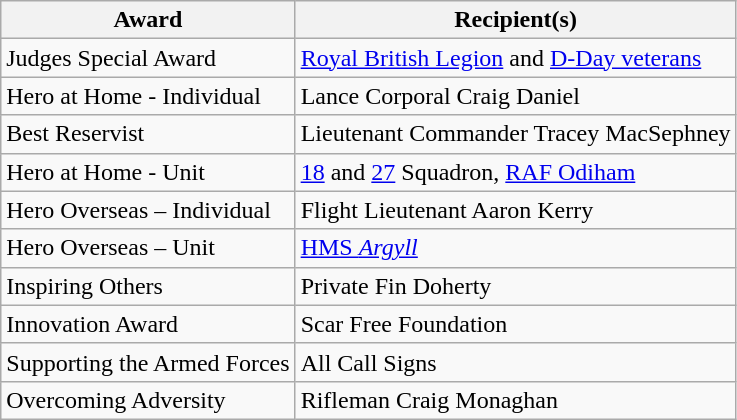<table class="wikitable" border="1">
<tr>
<th>Award</th>
<th>Recipient(s)</th>
</tr>
<tr>
<td>Judges Special Award</td>
<td><a href='#'>Royal British Legion</a> and <a href='#'>D-Day veterans</a></td>
</tr>
<tr>
<td>Hero at Home - Individual</td>
<td>Lance Corporal Craig Daniel</td>
</tr>
<tr>
<td>Best Reservist</td>
<td>Lieutenant Commander Tracey MacSephney</td>
</tr>
<tr>
<td>Hero at Home - Unit</td>
<td><a href='#'>18</a> and <a href='#'>27</a> Squadron, <a href='#'>RAF Odiham</a></td>
</tr>
<tr>
<td>Hero Overseas – Individual</td>
<td>Flight Lieutenant Aaron Kerry</td>
</tr>
<tr>
<td>Hero Overseas – Unit</td>
<td><a href='#'>HMS <em>Argyll</em></a></td>
</tr>
<tr>
<td>Inspiring Others</td>
<td>Private Fin Doherty</td>
</tr>
<tr>
<td>Innovation Award</td>
<td>Scar Free Foundation</td>
</tr>
<tr>
<td>Supporting the Armed Forces</td>
<td>All Call Signs</td>
</tr>
<tr>
<td>Overcoming Adversity</td>
<td>Rifleman Craig Monaghan</td>
</tr>
</table>
